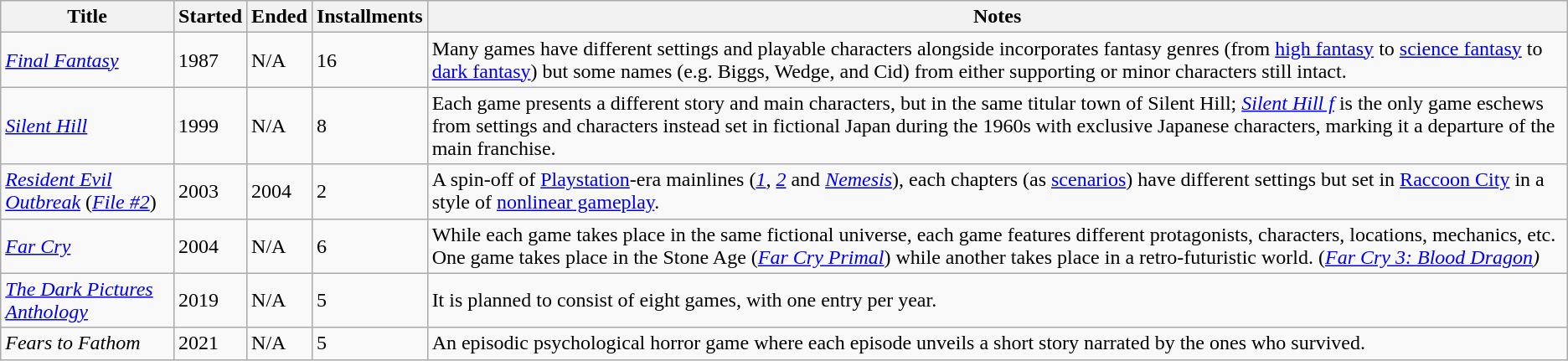<table class="wikitable">
<tr>
<th>Title</th>
<th>Started</th>
<th>Ended</th>
<th>Installments</th>
<th>Notes</th>
</tr>
<tr>
<td><em><a href='#'>Final Fantasy</a></em></td>
<td>1987</td>
<td>N/A</td>
<td>16</td>
<td>Many games have different settings and playable characters alongside incorporates fantasy genres (from <a href='#'>high fantasy</a> to <a href='#'>science fantasy</a> to <a href='#'>dark fantasy</a>) but some names (e.g. Biggs, Wedge, and Cid) from either supporting or minor characters still intact.</td>
</tr>
<tr>
<td><em><a href='#'>Silent Hill</a></em></td>
<td>1999</td>
<td>N/A</td>
<td>8</td>
<td>Each game presents a different story and main characters, but in the same titular town of Silent Hill; <em><a href='#'>Silent Hill f</a></em> is the only game eschews from settings and characters instead set in fictional Japan during the 1960s with exclusive Japanese characters, marking it a departure of the main franchise.</td>
</tr>
<tr>
<td><em><a href='#'>Resident Evil Outbreak</a></em> (<em><a href='#'>File #2</a></em>)</td>
<td>2003</td>
<td>2004</td>
<td>2</td>
<td>A spin-off of <a href='#'>Playstation</a>-era mainlines (<em><a href='#'>1</a></em>, <a href='#'><em>2</em></a> and <a href='#'><em>Nemesis</em></a>), each chapters (as <a href='#'>scenarios</a>) have different settings but set in <a href='#'>Raccoon City</a> in a style of <a href='#'>nonlinear gameplay</a>.</td>
</tr>
<tr>
<td><em><a href='#'>Far Cry</a></em></td>
<td>2004</td>
<td>N/A</td>
<td>6</td>
<td>While each game takes place in the same fictional universe, each game features different protagonists, characters, locations, mechanics, etc. One game takes place in the Stone Age (<a href='#'><em>Far Cry Primal</em></a>) while another takes place in a retro-futuristic world. (<em><a href='#'>Far Cry 3: Blood Dragon</a>)</em></td>
</tr>
<tr>
<td><em><a href='#'>The Dark Pictures Anthology</a></em></td>
<td>2019</td>
<td>N/A</td>
<td>5</td>
<td>It is planned to consist of eight games, with one entry per year.</td>
</tr>
<tr>
<td><em>Fears to Fathom</em></td>
<td>2021</td>
<td>N/A</td>
<td>5</td>
<td>An episodic psychological horror game where each episode unveils a short story narrated by the ones who survived.</td>
</tr>
</table>
